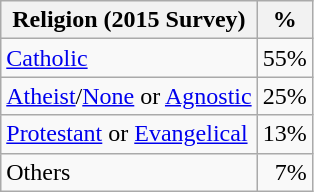<table class="wikitable">
<tr>
<th>Religion (2015 Survey)</th>
<th>%</th>
</tr>
<tr>
<td><a href='#'>Catholic</a></td>
<td style="text-align:right;">55%</td>
</tr>
<tr>
<td><a href='#'>Atheist</a>/<a href='#'>None</a> or <a href='#'>Agnostic</a></td>
<td style="text-align:right;">25%</td>
</tr>
<tr>
<td><a href='#'>Protestant</a> or <a href='#'>Evangelical</a></td>
<td style="text-align:right;">13%</td>
</tr>
<tr>
<td>Others</td>
<td style="text-align:right;">7%</td>
</tr>
</table>
